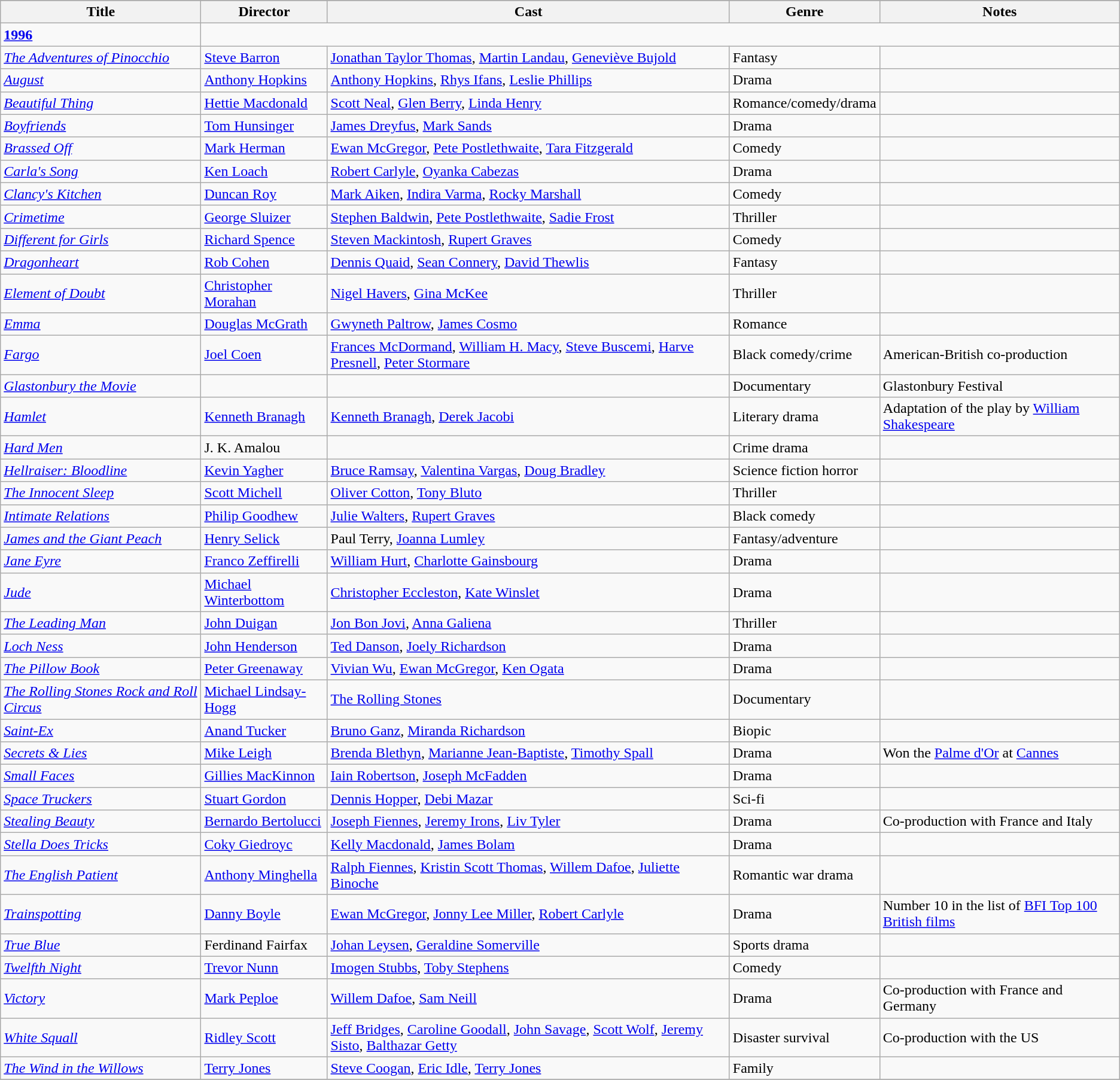<table class="wikitable">
<tr>
</tr>
<tr>
<th>Title</th>
<th>Director</th>
<th>Cast</th>
<th>Genre</th>
<th>Notes</th>
</tr>
<tr>
<td><strong><a href='#'>1996</a></strong></td>
</tr>
<tr>
<td><em><a href='#'>The Adventures of Pinocchio</a></em></td>
<td><a href='#'>Steve Barron</a></td>
<td><a href='#'>Jonathan Taylor Thomas</a>, <a href='#'>Martin Landau</a>, <a href='#'>Geneviève Bujold</a></td>
<td>Fantasy</td>
<td></td>
</tr>
<tr>
<td><em><a href='#'>August</a></em></td>
<td><a href='#'>Anthony Hopkins</a></td>
<td><a href='#'>Anthony Hopkins</a>, <a href='#'>Rhys Ifans</a>, <a href='#'>Leslie Phillips</a></td>
<td>Drama</td>
<td></td>
</tr>
<tr>
<td><em><a href='#'>Beautiful Thing</a></em></td>
<td><a href='#'>Hettie Macdonald</a></td>
<td><a href='#'>Scott Neal</a>, <a href='#'>Glen Berry</a>, <a href='#'>Linda Henry</a></td>
<td>Romance/comedy/drama</td>
<td></td>
</tr>
<tr>
<td><em><a href='#'>Boyfriends</a></em></td>
<td><a href='#'>Tom Hunsinger</a></td>
<td><a href='#'>James Dreyfus</a>, <a href='#'>Mark Sands</a></td>
<td>Drama</td>
<td></td>
</tr>
<tr>
<td><em><a href='#'>Brassed Off</a></em></td>
<td><a href='#'>Mark Herman</a></td>
<td><a href='#'>Ewan McGregor</a>, <a href='#'>Pete Postlethwaite</a>, <a href='#'>Tara Fitzgerald</a></td>
<td>Comedy</td>
<td></td>
</tr>
<tr>
<td><em><a href='#'>Carla's Song</a></em></td>
<td><a href='#'>Ken Loach</a></td>
<td><a href='#'>Robert Carlyle</a>, <a href='#'>Oyanka Cabezas</a></td>
<td>Drama</td>
<td></td>
</tr>
<tr>
<td><em><a href='#'>Clancy's Kitchen</a></em></td>
<td><a href='#'>Duncan Roy</a></td>
<td><a href='#'>Mark Aiken</a>, <a href='#'>Indira Varma</a>, <a href='#'>Rocky Marshall</a></td>
<td>Comedy</td>
<td></td>
</tr>
<tr>
<td><em><a href='#'>Crimetime</a></em></td>
<td><a href='#'>George Sluizer</a></td>
<td><a href='#'>Stephen Baldwin</a>, <a href='#'>Pete Postlethwaite</a>, <a href='#'>Sadie Frost</a></td>
<td>Thriller</td>
<td></td>
</tr>
<tr>
<td><em><a href='#'>Different for Girls</a></em></td>
<td><a href='#'>Richard Spence</a></td>
<td><a href='#'>Steven Mackintosh</a>, <a href='#'>Rupert Graves</a></td>
<td>Comedy</td>
<td></td>
</tr>
<tr>
<td><em><a href='#'>Dragonheart</a></em></td>
<td><a href='#'>Rob Cohen</a></td>
<td><a href='#'>Dennis Quaid</a>, <a href='#'>Sean Connery</a>, <a href='#'>David Thewlis</a></td>
<td>Fantasy</td>
<td></td>
</tr>
<tr>
<td><em><a href='#'>Element of Doubt</a></em></td>
<td><a href='#'>Christopher Morahan</a></td>
<td><a href='#'>Nigel Havers</a>, <a href='#'>Gina McKee</a></td>
<td>Thriller</td>
<td></td>
</tr>
<tr>
<td><em><a href='#'>Emma</a></em></td>
<td><a href='#'>Douglas McGrath</a></td>
<td><a href='#'>Gwyneth Paltrow</a>, <a href='#'>James Cosmo</a></td>
<td>Romance</td>
<td></td>
</tr>
<tr>
<td><em><a href='#'>Fargo</a></em></td>
<td><a href='#'>Joel Coen</a></td>
<td><a href='#'>Frances McDormand</a>, <a href='#'>William H. Macy</a>, <a href='#'>Steve Buscemi</a>, <a href='#'>Harve Presnell</a>, <a href='#'>Peter Stormare</a></td>
<td>Black comedy/crime</td>
<td>American-British co-production</td>
</tr>
<tr>
<td><em><a href='#'>Glastonbury the Movie</a></em></td>
<td></td>
<td></td>
<td>Documentary</td>
<td>Glastonbury Festival</td>
</tr>
<tr>
<td><em><a href='#'>Hamlet</a></em></td>
<td><a href='#'>Kenneth Branagh</a></td>
<td><a href='#'>Kenneth Branagh</a>, <a href='#'>Derek Jacobi</a></td>
<td>Literary drama</td>
<td>Adaptation of the play by <a href='#'>William Shakespeare</a></td>
</tr>
<tr>
<td><em><a href='#'>Hard Men</a></em></td>
<td>J. K. Amalou</td>
<td></td>
<td>Crime drama</td>
<td></td>
</tr>
<tr>
<td><em><a href='#'>Hellraiser: Bloodline</a></em></td>
<td><a href='#'>Kevin Yagher</a></td>
<td><a href='#'>Bruce Ramsay</a>, <a href='#'>Valentina Vargas</a>, <a href='#'>Doug Bradley</a></td>
<td>Science fiction horror</td>
<td></td>
</tr>
<tr>
<td><em><a href='#'>The Innocent Sleep</a></em></td>
<td><a href='#'>Scott Michell</a></td>
<td><a href='#'>Oliver Cotton</a>, <a href='#'>Tony Bluto</a></td>
<td>Thriller</td>
<td></td>
</tr>
<tr>
<td><em><a href='#'>Intimate Relations</a></em></td>
<td><a href='#'>Philip Goodhew</a></td>
<td><a href='#'>Julie Walters</a>, <a href='#'>Rupert Graves</a></td>
<td>Black comedy</td>
<td></td>
</tr>
<tr>
<td><em><a href='#'>James and the Giant Peach</a></em></td>
<td><a href='#'>Henry Selick</a></td>
<td>Paul Terry, <a href='#'>Joanna Lumley</a></td>
<td>Fantasy/adventure</td>
<td></td>
</tr>
<tr>
<td><em><a href='#'>Jane Eyre</a></em></td>
<td><a href='#'>Franco Zeffirelli</a></td>
<td><a href='#'>William Hurt</a>, <a href='#'>Charlotte Gainsbourg</a></td>
<td>Drama</td>
<td></td>
</tr>
<tr>
<td><em><a href='#'>Jude</a></em></td>
<td><a href='#'>Michael Winterbottom</a></td>
<td><a href='#'>Christopher Eccleston</a>, <a href='#'>Kate Winslet</a></td>
<td>Drama</td>
<td></td>
</tr>
<tr>
<td><em><a href='#'>The Leading Man</a></em></td>
<td><a href='#'>John Duigan</a></td>
<td><a href='#'>Jon Bon Jovi</a>, <a href='#'>Anna Galiena</a></td>
<td>Thriller</td>
<td></td>
</tr>
<tr>
<td><em><a href='#'>Loch Ness</a></em></td>
<td><a href='#'>John Henderson</a></td>
<td><a href='#'>Ted Danson</a>, <a href='#'>Joely Richardson</a></td>
<td>Drama</td>
<td></td>
</tr>
<tr>
<td><em><a href='#'>The Pillow Book</a></em></td>
<td><a href='#'>Peter Greenaway</a></td>
<td><a href='#'>Vivian Wu</a>, <a href='#'>Ewan McGregor</a>, <a href='#'>Ken Ogata</a></td>
<td>Drama</td>
<td></td>
</tr>
<tr>
<td><em><a href='#'>The Rolling Stones Rock and Roll Circus</a></em></td>
<td><a href='#'>Michael Lindsay-Hogg</a></td>
<td><a href='#'>The Rolling Stones</a></td>
<td>Documentary</td>
<td></td>
</tr>
<tr>
<td><em><a href='#'>Saint-Ex</a></em></td>
<td><a href='#'>Anand Tucker</a></td>
<td><a href='#'>Bruno Ganz</a>, <a href='#'>Miranda Richardson</a></td>
<td>Biopic</td>
<td></td>
</tr>
<tr>
<td><em><a href='#'>Secrets & Lies</a></em></td>
<td><a href='#'>Mike Leigh</a></td>
<td><a href='#'>Brenda Blethyn</a>, <a href='#'>Marianne Jean-Baptiste</a>, <a href='#'>Timothy Spall</a></td>
<td>Drama</td>
<td>Won the <a href='#'>Palme d'Or</a> at <a href='#'>Cannes</a></td>
</tr>
<tr>
<td><em><a href='#'>Small Faces</a></em></td>
<td><a href='#'>Gillies MacKinnon</a></td>
<td><a href='#'>Iain Robertson</a>, <a href='#'>Joseph McFadden</a></td>
<td>Drama</td>
<td></td>
</tr>
<tr>
<td><em><a href='#'>Space Truckers</a></em></td>
<td><a href='#'>Stuart Gordon</a></td>
<td><a href='#'>Dennis Hopper</a>, <a href='#'>Debi Mazar</a></td>
<td>Sci-fi</td>
<td></td>
</tr>
<tr>
<td><em><a href='#'>Stealing Beauty</a></em></td>
<td><a href='#'>Bernardo Bertolucci</a></td>
<td><a href='#'>Joseph Fiennes</a>, <a href='#'>Jeremy Irons</a>, <a href='#'>Liv Tyler</a></td>
<td>Drama</td>
<td>Co-production with France and Italy</td>
</tr>
<tr>
<td><em><a href='#'>Stella Does Tricks</a></em></td>
<td><a href='#'>Coky Giedroyc</a></td>
<td><a href='#'>Kelly Macdonald</a>, <a href='#'>James Bolam</a></td>
<td>Drama</td>
<td></td>
</tr>
<tr>
<td><em><a href='#'>The English Patient</a></em></td>
<td><a href='#'>Anthony Minghella</a></td>
<td><a href='#'>Ralph Fiennes</a>, <a href='#'>Kristin Scott Thomas</a>, <a href='#'>Willem Dafoe</a>, <a href='#'>Juliette Binoche</a></td>
<td>Romantic war drama</td>
<td></td>
</tr>
<tr>
<td><em><a href='#'>Trainspotting</a></em></td>
<td><a href='#'>Danny Boyle</a></td>
<td><a href='#'>Ewan McGregor</a>, <a href='#'>Jonny Lee Miller</a>, <a href='#'>Robert Carlyle</a></td>
<td>Drama</td>
<td>Number 10 in the list of <a href='#'>BFI Top 100 British films</a></td>
</tr>
<tr>
<td><em><a href='#'>True Blue</a></em></td>
<td>Ferdinand Fairfax</td>
<td><a href='#'>Johan Leysen</a>, <a href='#'>Geraldine Somerville</a></td>
<td>Sports drama</td>
<td></td>
</tr>
<tr>
<td><em><a href='#'>Twelfth Night</a></em></td>
<td><a href='#'>Trevor Nunn</a></td>
<td><a href='#'>Imogen Stubbs</a>, <a href='#'>Toby Stephens</a></td>
<td>Comedy</td>
<td></td>
</tr>
<tr>
<td><em><a href='#'>Victory</a></em></td>
<td><a href='#'>Mark Peploe</a></td>
<td><a href='#'>Willem Dafoe</a>, <a href='#'>Sam Neill</a></td>
<td>Drama</td>
<td>Co-production with France and Germany</td>
</tr>
<tr>
<td><em><a href='#'>White Squall</a></em></td>
<td><a href='#'>Ridley Scott</a></td>
<td><a href='#'>Jeff Bridges</a>, <a href='#'>Caroline Goodall</a>, <a href='#'>John Savage</a>, <a href='#'>Scott Wolf</a>, <a href='#'>Jeremy Sisto</a>, <a href='#'>Balthazar Getty</a></td>
<td>Disaster survival</td>
<td>Co-production with the US</td>
</tr>
<tr>
<td><em><a href='#'>The Wind in the Willows</a></em></td>
<td><a href='#'>Terry Jones</a></td>
<td><a href='#'>Steve Coogan</a>, <a href='#'>Eric Idle</a>, <a href='#'>Terry Jones</a></td>
<td>Family</td>
<td></td>
</tr>
<tr>
</tr>
</table>
